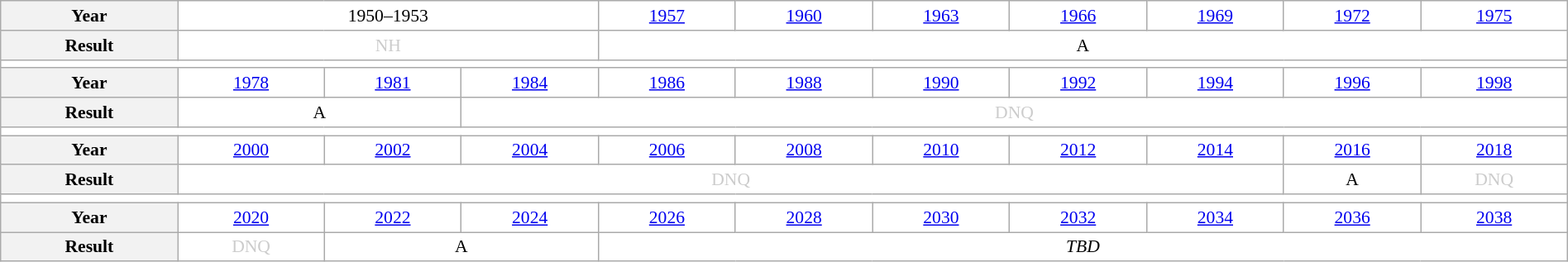<table class="wikitable" style="text-align:center; font-size:90%; background:white;" width="100%">
<tr>
<th>Year</th>
<td colspan="3">1950–1953</td>
<td><a href='#'>1957</a></td>
<td><a href='#'>1960</a></td>
<td><a href='#'>1963</a></td>
<td><a href='#'>1966</a></td>
<td><a href='#'>1969</a></td>
<td><a href='#'>1972</a></td>
<td><a href='#'>1975</a></td>
</tr>
<tr>
<th>Result</th>
<td colspan="3" style="color:#ccc">NH</td>
<td colspan="7">A</td>
</tr>
<tr>
<td colspan="11"></td>
</tr>
<tr>
<th>Year</th>
<td><a href='#'>1978</a></td>
<td><a href='#'>1981</a></td>
<td><a href='#'>1984</a></td>
<td><a href='#'>1986</a></td>
<td><a href='#'>1988</a></td>
<td><a href='#'>1990</a></td>
<td><a href='#'>1992</a></td>
<td><a href='#'>1994</a></td>
<td><a href='#'>1996</a></td>
<td><a href='#'>1998</a></td>
</tr>
<tr>
<th>Result</th>
<td colspan="2">A</td>
<td colspan="8" style="color:#ccc">DNQ</td>
</tr>
<tr>
<td colspan="11"></td>
</tr>
<tr>
<th>Year</th>
<td><a href='#'>2000</a></td>
<td><a href='#'>2002</a></td>
<td><a href='#'>2004</a></td>
<td><a href='#'>2006</a></td>
<td><a href='#'>2008</a></td>
<td><a href='#'>2010</a></td>
<td><a href='#'>2012</a></td>
<td><a href='#'>2014</a></td>
<td><a href='#'>2016</a></td>
<td><a href='#'>2018</a></td>
</tr>
<tr>
<th>Result</th>
<td colspan="8" style="color:#ccc">DNQ</td>
<td>A</td>
<td style="color:#ccc">DNQ</td>
</tr>
<tr>
<td colspan="11"></td>
</tr>
<tr>
<th>Year</th>
<td><a href='#'>2020</a></td>
<td><a href='#'>2022</a></td>
<td><a href='#'>2024</a></td>
<td><a href='#'>2026</a></td>
<td><a href='#'>2028</a></td>
<td><a href='#'>2030</a></td>
<td><a href='#'>2032</a></td>
<td><a href='#'>2034</a></td>
<td><a href='#'>2036</a></td>
<td><a href='#'>2038</a></td>
</tr>
<tr>
<th>Result</th>
<td style="color:#ccc">DNQ</td>
<td colspan="2">A</td>
<td colspan="7"><em>TBD</em></td>
</tr>
</table>
